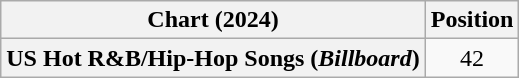<table class="wikitable plainrowheaders" style="text-align:center">
<tr>
<th scope="col">Chart (2024)</th>
<th scope="col">Position</th>
</tr>
<tr>
<th scope="row">US Hot R&B/Hip-Hop Songs (<em>Billboard</em>)</th>
<td>42</td>
</tr>
</table>
